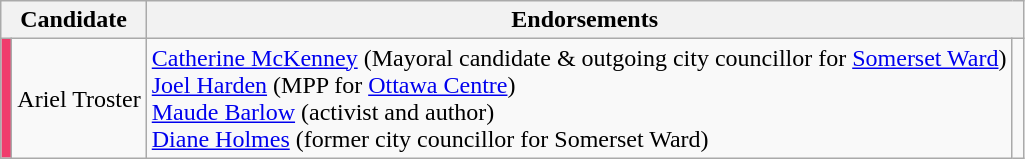<table class="wikitable">
<tr>
<th colspan="2" align="center">Candidate</th>
<th colspan="2" align="center">Endorsements</th>
</tr>
<tr>
<td style="background-color:#f03c6c;"></td>
<td style="text-align:left;">Ariel Troster</td>
<td><a href='#'>Catherine McKenney</a> (Mayoral candidate & outgoing city councillor for <a href='#'>Somerset Ward</a>)<br><a href='#'>Joel Harden</a> (MPP for <a href='#'>Ottawa Centre</a>)<br> <a href='#'>Maude Barlow</a> (activist and author)<br> <a href='#'>Diane Holmes</a> (former city councillor for Somerset Ward)</td>
<td><br><br><br></td>
</tr>
</table>
